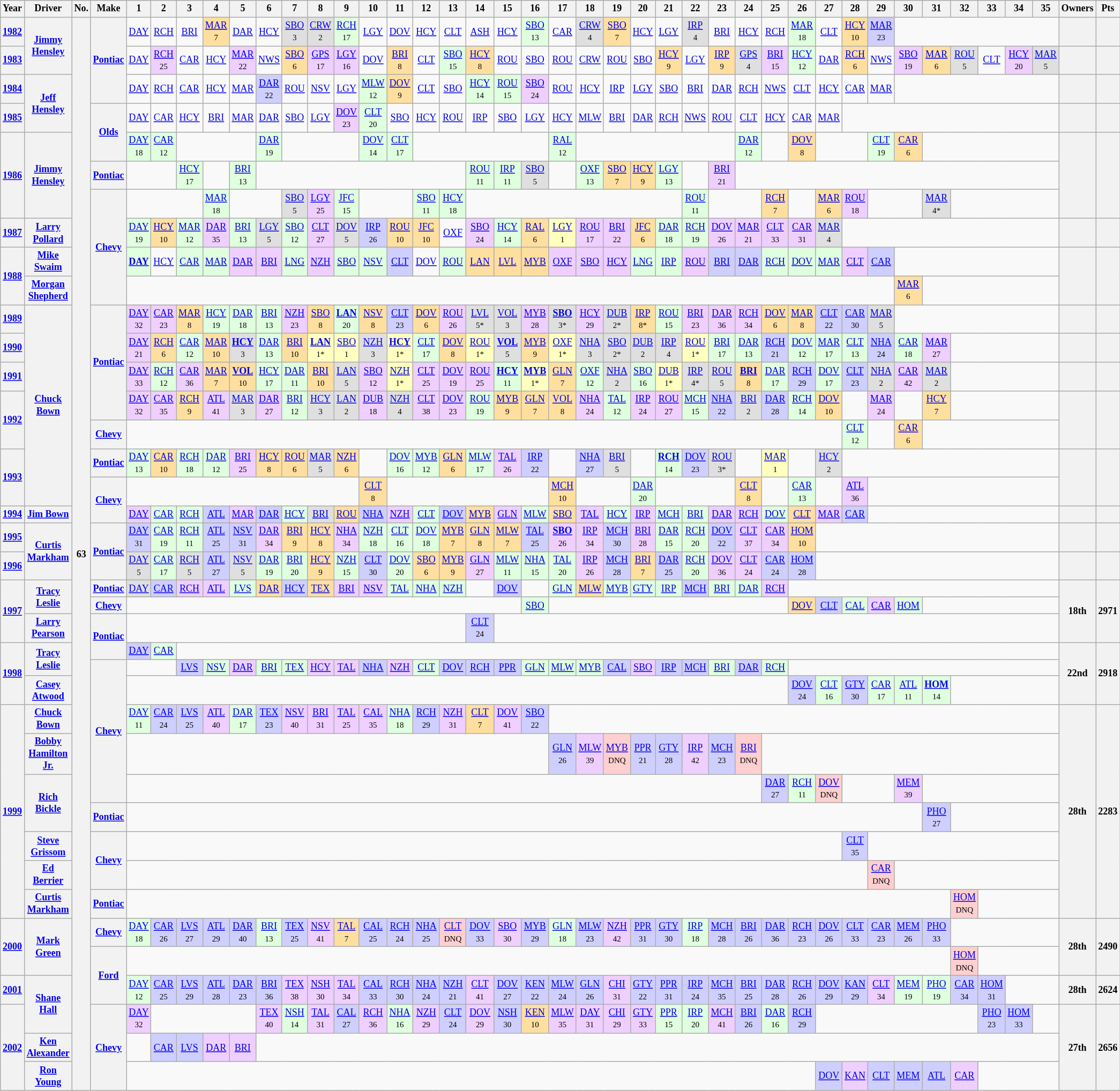<table class="wikitable" style="text-align:center; font-size:75%">
<tr>
<th>Year</th>
<th>Driver</th>
<th>No.</th>
<th>Make</th>
<th>1</th>
<th>2</th>
<th>3</th>
<th>4</th>
<th>5</th>
<th>6</th>
<th>7</th>
<th>8</th>
<th>9</th>
<th>10</th>
<th>11</th>
<th>12</th>
<th>13</th>
<th>14</th>
<th>15</th>
<th>16</th>
<th>17</th>
<th>18</th>
<th>19</th>
<th>20</th>
<th>21</th>
<th>22</th>
<th>23</th>
<th>24</th>
<th>25</th>
<th>26</th>
<th>27</th>
<th>28</th>
<th>29</th>
<th>30</th>
<th>31</th>
<th>32</th>
<th>33</th>
<th>34</th>
<th>35</th>
<th>Owners</th>
<th>Pts</th>
</tr>
<tr>
<th><a href='#'>1982</a></th>
<th rowspan=2><a href='#'>Jimmy Hensley</a></th>
<th rowspan=39>63</th>
<th rowspan=3><a href='#'>Pontiac</a></th>
<td><a href='#'>DAY</a></td>
<td><a href='#'>RCH</a></td>
<td><a href='#'>BRI</a></td>
<td style="background:#FFDF9F;"><a href='#'>MAR</a><br><small>7</small></td>
<td><a href='#'>DAR</a></td>
<td><a href='#'>HCY</a></td>
<td style="background:#DFDFDF;"><a href='#'>SBO</a><br><small>3</small></td>
<td style="background:#DFDFDF;"><a href='#'>CRW</a><br><small>2</small></td>
<td style="background:#DFFFDF;"><a href='#'>RCH</a><br><small>17</small></td>
<td><a href='#'>LGY</a></td>
<td><a href='#'>DOV</a></td>
<td><a href='#'>HCY</a></td>
<td><a href='#'>CLT</a></td>
<td><a href='#'>ASH</a></td>
<td><a href='#'>HCY</a></td>
<td style="background:#DFFFDF;"><a href='#'>SBO</a><br><small>13</small></td>
<td><a href='#'>CAR</a></td>
<td style="background:#DFDFDF;"><a href='#'>CRW</a><br><small>4</small></td>
<td style="background:#FFDF9F;"><a href='#'>SBO</a><br><small>7</small></td>
<td><a href='#'>HCY</a></td>
<td><a href='#'>LGY</a></td>
<td style="background:#DFDFDF;"><a href='#'>IRP</a><br><small>4</small></td>
<td><a href='#'>BRI</a></td>
<td><a href='#'>HCY</a></td>
<td><a href='#'>RCH</a></td>
<td style="background:#DFFFDF;"><a href='#'>MAR</a><br><small>18</small></td>
<td><a href='#'>CLT</a></td>
<td style="background:#FFDF9F;"><a href='#'>HCY</a><br><small>10</small></td>
<td style="background:#CFCFFF;"><a href='#'>MAR</a><br><small>23</small></td>
<td colspan=6></td>
<th></th>
<th></th>
</tr>
<tr>
<th><a href='#'>1983</a></th>
<td><a href='#'>DAY</a></td>
<td style="background:#EFCFFF;"><a href='#'>RCH</a><br><small>25</small></td>
<td><a href='#'>CAR</a></td>
<td><a href='#'>HCY</a></td>
<td style="background:#EFCFFF;"><a href='#'>MAR</a><br><small>22</small></td>
<td><a href='#'>NWS</a></td>
<td style="background:#FFDF9F;"><a href='#'>SBO</a><br><small>6</small></td>
<td style="background:#EFCFFF;"><a href='#'>GPS</a><br><small>17</small></td>
<td style="background:#EFCFFF;"><a href='#'>LGY</a><br><small>16</small></td>
<td><a href='#'>DOV</a></td>
<td style="background:#FFDF9F;"><a href='#'>BRI</a><br><small>8</small></td>
<td><a href='#'>CLT</a></td>
<td style="background:#DFFFDF;"><a href='#'>SBO</a><br><small>15</small></td>
<td style="background:#FFDF9F;"><a href='#'>HCY</a><br><small>8</small></td>
<td><a href='#'>ROU</a></td>
<td><a href='#'>SBO</a></td>
<td><a href='#'>ROU</a></td>
<td><a href='#'>CRW</a></td>
<td><a href='#'>ROU</a></td>
<td><a href='#'>SBO</a></td>
<td style="background:#FFDF9F;"><a href='#'>HCY</a><br><small>9</small></td>
<td><a href='#'>LGY</a></td>
<td style="background:#FFDF9F;"><a href='#'>IRP</a><br><small>9</small></td>
<td style="background:#DFDFDF;"><a href='#'>GPS</a><br><small>4</small></td>
<td style="background:#EFCFFF;"><a href='#'>BRI</a><br><small>15</small></td>
<td style="background:#DFFFDF;"><a href='#'>HCY</a><br><small>12</small></td>
<td><a href='#'>DAR</a></td>
<td style="background:#FFDF9F;"><a href='#'>RCH</a><br><small>6</small></td>
<td><a href='#'>NWS</a></td>
<td style="background:#EFCFFF;"><a href='#'>SBO</a><br><small>19</small></td>
<td style="background:#FFDF9F;"><a href='#'>MAR</a><br><small>6</small></td>
<td style="background:#DFDFDF;"><a href='#'>ROU</a><br><small>5</small></td>
<td><a href='#'>CLT</a></td>
<td style="background:#EFCFFF;"><a href='#'>HCY</a><br><small>20</small></td>
<td style="background:#DFDFDF;"><a href='#'>MAR</a><br><small>5</small></td>
<th></th>
<th></th>
</tr>
<tr>
<th><a href='#'>1984</a></th>
<th rowspan=2><a href='#'>Jeff Hensley</a></th>
<td><a href='#'>DAY</a></td>
<td><a href='#'>RCH</a></td>
<td><a href='#'>CAR</a></td>
<td><a href='#'>HCY</a></td>
<td><a href='#'>MAR</a></td>
<td style="background:#CFCFFF;"><a href='#'>DAR</a><br><small>22</small></td>
<td><a href='#'>ROU</a></td>
<td><a href='#'>NSV</a></td>
<td><a href='#'>LGY</a></td>
<td style="background:#DFFFDF;"><a href='#'>MLW</a><br><small>12</small></td>
<td style="background:#FFDF9F;"><a href='#'>DOV</a><br><small>9</small></td>
<td><a href='#'>CLT</a></td>
<td><a href='#'>SBO</a></td>
<td style="background:#DFFFDF;"><a href='#'>HCY</a><br><small>14</small></td>
<td style="background:#DFFFDF;"><a href='#'>ROU</a><br><small>15</small></td>
<td style="background:#EFCFFF;"><a href='#'>SBO</a><br><small>24</small></td>
<td><a href='#'>ROU</a></td>
<td><a href='#'>HCY</a></td>
<td><a href='#'>IRP</a></td>
<td><a href='#'>LGY</a></td>
<td><a href='#'>SBO</a></td>
<td><a href='#'>BRI</a></td>
<td><a href='#'>DAR</a></td>
<td><a href='#'>RCH</a></td>
<td><a href='#'>NWS</a></td>
<td><a href='#'>CLT</a></td>
<td><a href='#'>HCY</a></td>
<td><a href='#'>CAR</a></td>
<td><a href='#'>MAR</a></td>
<td colspan=6></td>
<th></th>
<th></th>
</tr>
<tr>
<th><a href='#'>1985</a></th>
<th rowspan=2><a href='#'>Olds</a></th>
<td><a href='#'>DAY</a></td>
<td><a href='#'>CAR</a></td>
<td><a href='#'>HCY</a></td>
<td><a href='#'>BRI</a></td>
<td><a href='#'>MAR</a></td>
<td><a href='#'>DAR</a></td>
<td><a href='#'>SBO</a></td>
<td><a href='#'>LGY</a></td>
<td style="background:#EFCFFF;"><a href='#'>DOV</a><br><small>23</small></td>
<td style="background:#DFFFDF;"><a href='#'>CLT</a><br><small>20</small></td>
<td><a href='#'>SBO</a></td>
<td><a href='#'>HCY</a></td>
<td><a href='#'>ROU</a></td>
<td><a href='#'>IRP</a></td>
<td><a href='#'>SBO</a></td>
<td><a href='#'>LGY</a></td>
<td><a href='#'>HCY</a></td>
<td><a href='#'>MLW</a></td>
<td><a href='#'>BRI</a></td>
<td><a href='#'>DAR</a></td>
<td><a href='#'>RCH</a></td>
<td><a href='#'>NWS</a></td>
<td><a href='#'>ROU</a></td>
<td><a href='#'>CLT</a></td>
<td><a href='#'>HCY</a></td>
<td><a href='#'>CAR</a></td>
<td><a href='#'>MAR</a></td>
<td colspan=8></td>
<th></th>
<th></th>
</tr>
<tr>
<th rowspan=3><a href='#'>1986</a></th>
<th rowspan=3><a href='#'>Jimmy Hensley</a></th>
<td style="background:#DFFFDF;"><a href='#'>DAY</a><br><small>18</small></td>
<td style="background:#DFFFDF;"><a href='#'>CAR</a><br><small>12</small></td>
<td colspan=3></td>
<td style="background:#DFFFDF;"><a href='#'>DAR</a><br><small>19</small></td>
<td colspan=3></td>
<td style="background:#DFFFDF;"><a href='#'>DOV</a><br><small>14</small></td>
<td style="background:#DFFFDF;"><a href='#'>CLT</a><br><small>17</small></td>
<td colspan=5></td>
<td style="background:#DFFFDF;"><a href='#'>RAL</a><br><small>12</small></td>
<td colspan=6></td>
<td style="background:#DFFFDF;"><a href='#'>DAR</a><br><small>12</small></td>
<td></td>
<td style="background:#FFDF9F;"><a href='#'>DOV</a><br><small>8</small></td>
<td colspan=2></td>
<td style="background:#DFFFDF;"><a href='#'>CLT</a><br><small>19</small></td>
<td style="background:#FFDF9F;"><a href='#'>CAR</a><br><small>6</small></td>
<td colspan=5></td>
<th rowspan=3></th>
<th rowspan=3></th>
</tr>
<tr>
<th><a href='#'>Pontiac</a></th>
<td colspan=2></td>
<td style="background:#DFFFDF;"><a href='#'>HCY</a><br><small>17</small></td>
<td></td>
<td style="background:#DFFFDF;"><a href='#'>BRI</a><br><small>13</small></td>
<td colspan=8></td>
<td style="background:#DFFFDF;"><a href='#'>ROU</a><br><small>11</small></td>
<td style="background:#DFFFDF;"><a href='#'>IRP</a><br><small>11</small></td>
<td style="background:#DFDFDF;"><a href='#'>SBO</a><br><small>5</small></td>
<td></td>
<td style="background:#DFFFDF;"><a href='#'>OXF</a><br><small>13</small></td>
<td style="background:#FFDF9F;"><a href='#'>SBO</a><br><small>7</small></td>
<td style="background:#FFDF9F;"><a href='#'>HCY</a><br><small>9</small></td>
<td style="background:#DFFFDF;"><a href='#'>LGY</a><br><small>13</small></td>
<td></td>
<td style="background:#EFCFFF;"><a href='#'>BRI</a><br><small>21</small></td>
<td colspan=12></td>
</tr>
<tr>
<th rowspan=4><a href='#'>Chevy</a></th>
<td colspan=3></td>
<td style="background:#DFFFDF;"><a href='#'>MAR</a><br><small>18</small></td>
<td colspan=2></td>
<td style="background:#DFDFDF;"><a href='#'>SBO</a><br><small>5</small></td>
<td style="background:#EFCFFF;"><a href='#'>LGY</a><br><small>25</small></td>
<td style="background:#DFFFDF;"><a href='#'>JFC</a><br><small>15</small></td>
<td colspan=2></td>
<td style="background:#DFFFDF;"><a href='#'>SBO</a><br><small>11</small></td>
<td style="background:#DFFFDF;"><a href='#'>HCY</a><br><small>18</small></td>
<td colspan=8></td>
<td style="background:#DFFFDF;"><a href='#'>ROU</a><br><small>11</small></td>
<td colspan=2></td>
<td style="background:#FFDF9F;"><a href='#'>RCH</a><br><small>7</small></td>
<td></td>
<td style="background:#FFDF9F;"><a href='#'>MAR</a><br><small>6</small></td>
<td style="background:#EFCFFF;"><a href='#'>ROU</a><br><small>18</small></td>
<td colspan=2></td>
<td style="background:#DFDFDF;"><a href='#'>MAR</a><br><small>4*</small></td>
<td colspan=4></td>
</tr>
<tr>
<th><a href='#'>1987</a></th>
<th><a href='#'>Larry Pollard</a></th>
<td style="background:#DFFFDF;"><a href='#'>DAY</a><br><small>19</small></td>
<td style="background:#FFDF9F;"><a href='#'>HCY</a><br><small>10</small></td>
<td style="background:#DFFFDF;"><a href='#'>MAR</a><br><small>12</small></td>
<td style="background:#EFCFFF;"><a href='#'>DAR</a><br><small>35</small></td>
<td style="background:#DFFFDF;"><a href='#'>BRI</a><br><small>13</small></td>
<td style="background:#DFDFDF;"><a href='#'>LGY</a><br><small>5</small></td>
<td style="background:#DFFFDF;"><a href='#'>SBO</a><br><small>12</small></td>
<td style="background:#EFCFFF;"><a href='#'>CLT</a><br><small>27</small></td>
<td style="background:#DFDFDF;"><a href='#'>DOV</a><br><small>5</small></td>
<td style="background:#CFCFFF;"><a href='#'>IRP</a><br><small>26</small></td>
<td style="background:#FFDF9F;"><a href='#'>ROU</a><br><small>10</small></td>
<td style="background:#FFDF9F;"><a href='#'>JFC</a><br><small>10</small></td>
<td><a href='#'>OXF</a></td>
<td style="background:#EFCFFF;"><a href='#'>SBO</a><br><small>24</small></td>
<td style="background:#DFFFDF;"><a href='#'>HCY</a><br><small>14</small></td>
<td style="background:#FFDF9F;"><a href='#'>RAL</a><br><small>6</small></td>
<td style="background:#FFFFBF;"><a href='#'>LGY</a><br><small>1</small></td>
<td style="background:#EFCFFF;"><a href='#'>ROU</a><br><small>17</small></td>
<td style="background:#EFCFFF;"><a href='#'>BRI</a><br><small>22</small></td>
<td style="background:#FFDF9F;"><a href='#'>JFC</a><br><small>6</small></td>
<td style="background:#DFFFDF;"><a href='#'>DAR</a><br><small>18</small></td>
<td style="background:#DFFFDF;"><a href='#'>RCH</a><br><small>19</small></td>
<td style="background:#EFCFFF;"><a href='#'>DOV</a><br><small>26</small></td>
<td style="background:#EFCFFF;"><a href='#'>MAR</a><br><small>21</small></td>
<td style="background:#EFCFFF;"><a href='#'>CLT</a><br><small>33</small></td>
<td style="background:#EFCFFF;"><a href='#'>CAR</a><br><small>31</small></td>
<td style="background:#DFDFDF;"><a href='#'>MAR</a><br><small>4</small></td>
<td colspan=8></td>
<th></th>
<th></th>
</tr>
<tr>
<th rowspan=2><a href='#'>1988</a></th>
<th><a href='#'>Mike Swaim</a></th>
<td style="background:#DFFFDF;"><strong><a href='#'>DAY</a></strong><br></td>
<td><a href='#'>HCY</a></td>
<td style="background:#DFFFDF;"><a href='#'>CAR</a><br></td>
<td style="background:#DFFFDF;"><a href='#'>MAR</a><br></td>
<td style="background:#EFCFFF;"><a href='#'>DAR</a><br></td>
<td style="background:#EFCFFF;"><a href='#'>BRI</a><br></td>
<td style="background:#DFFFDF;"><a href='#'>LNG</a><br></td>
<td style="background:#EFCFFF;"><a href='#'>NZH</a><br></td>
<td style="background:#DFFFDF;"><a href='#'>SBO</a><br></td>
<td style="background:#DFFFDF;"><a href='#'>NSV</a><br></td>
<td style="background:#CFCFFF;"><a href='#'>CLT</a><br></td>
<td><a href='#'>DOV</a></td>
<td style="background:#DFFFDF;"><a href='#'>ROU</a><br></td>
<td style="background:#FFDF9F;"><a href='#'>LAN</a><br></td>
<td style="background:#FFDF9F;"><a href='#'>LVL</a><br></td>
<td style="background:#FFDF9F;"><a href='#'>MYB</a><br></td>
<td style="background:#EFCFFF;"><a href='#'>OXF</a><br></td>
<td style="background:#EFCFFF;"><a href='#'>SBO</a><br></td>
<td style="background:#EFCFFF;"><a href='#'>HCY</a><br></td>
<td style="background:#DFFFDF;"><a href='#'>LNG</a><br></td>
<td style="background:#DFFFDF;"><a href='#'>IRP</a><br></td>
<td style="background:#EFCFFF;"><a href='#'>ROU</a><br></td>
<td style="background:#CFCFFF;"><a href='#'>BRI</a><br></td>
<td style="background:#CFCFFF;"><a href='#'>DAR</a><br></td>
<td style="background:#DFFFDF;"><a href='#'>RCH</a><br></td>
<td style="background:#DFFFDF;"><a href='#'>DOV</a><br></td>
<td style="background:#DFFFDF;"><a href='#'>MAR</a><br></td>
<td style="background:#EFCFFF;"><a href='#'>CLT</a><br></td>
<td style="background:#CFCFFF;"><a href='#'>CAR</a><br></td>
<td colspan=6></td>
<th rowspan=2></th>
<th rowspan=2></th>
</tr>
<tr>
<th><a href='#'>Morgan Shepherd</a></th>
<td colspan=29></td>
<td style="background:#FFDF9F;"><a href='#'>MAR</a><br><small>6</small></td>
<td colspan=5></td>
</tr>
<tr>
<th><a href='#'>1989</a></th>
<th rowspan=7><a href='#'>Chuck Bown</a></th>
<th rowspan=4><a href='#'>Pontiac</a></th>
<td style="background:#EFCFFF;"><a href='#'>DAY</a><br><small>32</small></td>
<td style="background:#EFCFFF;"><a href='#'>CAR</a><br><small>23</small></td>
<td style="background:#FFDF9F;"><a href='#'>MAR</a><br><small>8</small></td>
<td style="background:#DFFFDF;"><a href='#'>HCY</a><br><small>19</small></td>
<td style="background:#DFFFDF;"><a href='#'>DAR</a><br><small>18</small></td>
<td style="background:#DFFFDF;"><a href='#'>BRI</a><br><small>13</small></td>
<td style="background:#EFCFFF;"><a href='#'>NZH</a><br><small>23</small></td>
<td style="background:#FFDF9F;"><a href='#'>SBO</a><br><small>8</small></td>
<td style="background:#DFFFDF;"><strong><a href='#'>LAN</a></strong><br><small>20</small></td>
<td style="background:#FFDF9F;"><a href='#'>NSV</a><br><small>8</small></td>
<td style="background:#CFCFFF;"><a href='#'>CLT</a><br><small>23</small></td>
<td style="background:#FFDF9F;"><a href='#'>DOV</a><br><small>6</small></td>
<td style="background:#EFCFFF;"><a href='#'>ROU</a><br><small>26</small></td>
<td style="background:#DFDFDF;"><a href='#'>LVL</a><br><small>5*</small></td>
<td style="background:#DFDFDF;"><a href='#'>VOL</a><br><small>3</small></td>
<td style="background:#EFCFFF;"><a href='#'>MYB</a><br><small>28</small></td>
<td style="background:#DFDFDF;"><strong><a href='#'>SBO</a></strong><br><small>3*</small></td>
<td style="background:#EFCFFF;"><a href='#'>HCY</a><br><small>29</small></td>
<td style="background:#DFDFDF;"><a href='#'>DUB</a><br><small>2*</small></td>
<td style="background:#FFDF9F;"><a href='#'>IRP</a><br><small>8*</small></td>
<td style="background:#DFFFDF;"><a href='#'>ROU</a><br><small>15</small></td>
<td style="background:#EFCFFF;"><a href='#'>BRI</a><br><small>23</small></td>
<td style="background:#EFCFFF;"><a href='#'>DAR</a><br><small>36</small></td>
<td style="background:#EFCFFF;"><a href='#'>RCH</a><br><small>34</small></td>
<td style="background:#FFDF9F;"><a href='#'>DOV</a><br><small>6</small></td>
<td style="background:#FFDF9F;"><a href='#'>MAR</a><br><small>8</small></td>
<td style="background:#CFCFFF;"><a href='#'>CLT</a><br><small>22</small></td>
<td style="background:#CFCFFF;"><a href='#'>CAR</a><br><small>30</small></td>
<td style="background:#DFDFDF;"><a href='#'>MAR</a><br><small>5</small></td>
<td colspan=6></td>
<th></th>
<th></th>
</tr>
<tr>
<th><a href='#'>1990</a></th>
<td style="background:#EFCFFF;"><a href='#'>DAY</a><br><small>21</small></td>
<td style="background:#FFDF9F;"><a href='#'>RCH</a><br><small>6</small></td>
<td style="background:#DFFFDF;"><a href='#'>CAR</a><br><small>12</small></td>
<td style="background:#FFDF9F;"><a href='#'>MAR</a><br><small>10</small></td>
<td style="background:#DFDFDF;"><strong><a href='#'>HCY</a></strong><br><small>3</small></td>
<td style="background:#DFFFDF;"><a href='#'>DAR</a><br><small>13</small></td>
<td style="background:#FFDF9F;"><a href='#'>BRI</a><br><small>10</small></td>
<td style="background:#FFFFBF;"><strong><a href='#'>LAN</a></strong><br><small>1*</small></td>
<td style="background:#FFFFBF;"><a href='#'>SBO</a><br><small>1</small></td>
<td style="background:#DFDFDF;"><a href='#'>NZH</a><br><small>3</small></td>
<td style="background:#FFFFBF;"><strong><a href='#'>HCY</a></strong><br><small>1*</small></td>
<td style="background:#DFFFDF;"><a href='#'>CLT</a><br><small>17</small></td>
<td style="background:#FFDF9F;"><a href='#'>DOV</a><br><small>8</small></td>
<td style="background:#FFFFBF;"><a href='#'>ROU</a><br><small>1*</small></td>
<td style="background:#DFDFDF;"><strong><a href='#'>VOL</a></strong><br><small>5</small></td>
<td style="background:#FFDF9F;"><a href='#'>MYB</a><br><small>9</small></td>
<td style="background:#FFFFBF;"><a href='#'>OXF</a><br><small>1*</small></td>
<td style="background:#DFDFDF;"><a href='#'>NHA</a><br><small>3</small></td>
<td style="background:#DFDFDF;"><a href='#'>SBO</a><br><small>2*</small></td>
<td style="background:#DFDFDF;"><a href='#'>DUB</a><br><small>2</small></td>
<td style="background:#DFDFDF;"><a href='#'>IRP</a><br><small>4</small></td>
<td style="background:#FFFFBF;"><a href='#'>ROU</a><br><small>1*</small></td>
<td style="background:#DFFFDF;"><a href='#'>BRI</a><br><small>17</small></td>
<td style="background:#DFFFDF;"><a href='#'>DAR</a><br><small>13</small></td>
<td style="background:#CFCFFF;"><a href='#'>RCH</a><br><small>21</small></td>
<td style="background:#DFFFDF;"><a href='#'>DOV</a><br><small>12</small></td>
<td style="background:#DFFFDF;"><a href='#'>MAR</a><br><small>17</small></td>
<td style="background:#DFFFDF;"><a href='#'>CLT</a><br><small>13</small></td>
<td style="background:#CFCFFF;"><a href='#'>NHA</a><br><small>24</small></td>
<td style="background:#DFFFDF;"><a href='#'>CAR</a><br><small>18</small></td>
<td style="background:#EFCFFF;"><a href='#'>MAR</a><br><small>27</small></td>
<td colspan=4></td>
<th></th>
<th></th>
</tr>
<tr>
<th><a href='#'>1991</a></th>
<td style="background:#EFCFFF;"><a href='#'>DAY</a><br><small>33</small></td>
<td style="background:#DFFFDF;"><a href='#'>RCH</a><br><small>12</small></td>
<td style="background:#EFCFFF;"><a href='#'>CAR</a><br><small>36</small></td>
<td style="background:#FFDF9F;"><a href='#'>MAR</a><br><small>7</small></td>
<td style="background:#FFDF9F;"><strong><a href='#'>VOL</a></strong><br><small>10</small></td>
<td style="background:#DFFFDF;"><a href='#'>HCY</a><br><small>17</small></td>
<td style="background:#DFFFDF;"><a href='#'>DAR</a><br><small>11</small></td>
<td style="background:#FFDF9F;"><a href='#'>BRI</a><br><small>10</small></td>
<td style="background:#DFDFDF;"><a href='#'>LAN</a><br><small>5</small></td>
<td style="background:#EFCFFF;"><a href='#'>SBO</a><br><small>12</small></td>
<td style="background:#FFFFBF;"><a href='#'>NZH</a><br><small>1*</small></td>
<td style="background:#EFCFFF;"><a href='#'>CLT</a><br><small>25</small></td>
<td style="background:#EFCFFF;"><a href='#'>DOV</a><br><small>19</small></td>
<td style="background:#EFCFFF;"><a href='#'>ROU</a><br><small>25</small></td>
<td style="background:#DFFFDF;"><strong><a href='#'>HCY</a></strong><br><small>11</small></td>
<td style="background:#FFFFBF;"><strong><a href='#'>MYB</a></strong><br><small>1*</small></td>
<td style="background:#FFDF9F;"><a href='#'>GLN</a><br><small>7</small></td>
<td style="background:#DFFFDF;"><a href='#'>OXF</a><br><small>12</small></td>
<td style="background:#DFDFDF;"><a href='#'>NHA</a><br><small>2</small></td>
<td style="background:#DFFFDF;"><a href='#'>SBO</a><br><small>16</small></td>
<td style="background:#FFFFBF;"><a href='#'>DUB</a><br><small>1*</small></td>
<td style="background:#DFDFDF;"><a href='#'>IRP</a><br><small>4*</small></td>
<td style="background:#DFDFDF;"><a href='#'>ROU</a><br><small>5</small></td>
<td style="background:#FFDF9F;"><strong><a href='#'>BRI</a></strong><br><small>8</small></td>
<td style="background:#DFFFDF;"><a href='#'>DAR</a><br><small>17</small></td>
<td style="background:#CFCFFF;"><a href='#'>RCH</a><br><small>29</small></td>
<td style="background:#DFFFDF;"><a href='#'>DOV</a><br><small>17</small></td>
<td style="background:#CFCFFF;"><a href='#'>CLT</a><br><small>23</small></td>
<td style="background:#DFDFDF;"><a href='#'>NHA</a><br><small>2</small></td>
<td style="background:#EFCFFF;"><a href='#'>CAR</a><br><small>42</small></td>
<td style="background:#DFDFDF;"><a href='#'>MAR</a><br><small>2</small></td>
<td colspan=4></td>
<th></th>
<th></th>
</tr>
<tr>
<th rowspan=2><a href='#'>1992</a></th>
<td style="background:#EFCFFF;"><a href='#'>DAY</a><br><small>32</small></td>
<td style="background:#EFCFFF;"><a href='#'>CAR</a><br><small>35</small></td>
<td style="background:#FFDF9F;"><a href='#'>RCH</a><br><small>9</small></td>
<td style="background:#EFCFFF;"><a href='#'>ATL</a><br><small>41</small></td>
<td style="background:#DFDFDF;"><a href='#'>MAR</a><br><small>3</small></td>
<td style="background:#EFCFFF;"><a href='#'>DAR</a><br><small>27</small></td>
<td style="background:#DFFFDF;"><a href='#'>BRI</a><br><small>12</small></td>
<td style="background:#DFDFDF;"><a href='#'>HCY</a><br><small>3</small></td>
<td style="background:#DFDFDF;"><a href='#'>LAN</a><br><small>2</small></td>
<td style="background:#EFCFFF;"><a href='#'>DUB</a><br><small>18</small></td>
<td style="background:#DFDFDF;"><a href='#'>NZH</a><br><small>4</small></td>
<td style="background:#EFCFFF;"><a href='#'>CLT</a><br><small>38</small></td>
<td style="background:#EFCFFF;"><a href='#'>DOV</a><br><small>23</small></td>
<td style="background:#DFFFDF;"><a href='#'>ROU</a><br><small>19</small></td>
<td style="background:#FFDF9F;"><a href='#'>MYB</a><br><small>9</small></td>
<td style="background:#FFDF9F;"><a href='#'>GLN</a><br><small>7</small></td>
<td style="background:#FFDF9F;"><a href='#'>VOL</a><br><small>8</small></td>
<td style="background:#EFCFFF;"><a href='#'>NHA</a><br><small>24</small></td>
<td style="background:#DFFFDF;"><a href='#'>TAL</a><br><small>12</small></td>
<td style="background:#EFCFFF;"><a href='#'>IRP</a><br><small>24</small></td>
<td style="background:#EFCFFF;"><a href='#'>ROU</a><br><small>27</small></td>
<td style="background:#DFFFDF;"><a href='#'>MCH</a><br><small>15</small></td>
<td style="background:#CFCFFF;"><a href='#'>NHA</a><br><small>22</small></td>
<td style="background:#DFDFDF;"><a href='#'>BRI</a><br><small>2</small></td>
<td style="background:#CFCFFF;"><a href='#'>DAR</a><br><small>28</small></td>
<td style="background:#DFFFDF;"><a href='#'>RCH</a><br><small>14</small></td>
<td style="background:#FFDF9F;"><a href='#'>DOV</a><br><small>10</small></td>
<td></td>
<td style="background:#EFCFFF;"><a href='#'>MAR</a><br><small>24</small></td>
<td></td>
<td style="background:#FFDF9F;"><a href='#'>HCY</a><br><small>7</small></td>
<td colspan=4></td>
<th rowspan=2></th>
<th rowspan=2></th>
</tr>
<tr>
<th><a href='#'>Chevy</a></th>
<td colspan=27></td>
<td style="background:#DFFFDF;"><a href='#'>CLT</a><br><small>12</small></td>
<td></td>
<td style="background:#FFDF9F;"><a href='#'>CAR</a><br><small>6</small></td>
<td colspan=5></td>
</tr>
<tr>
<th rowspan=2><a href='#'>1993</a></th>
<th><a href='#'>Pontiac</a></th>
<td style="background:#DFFFDF;"><a href='#'>DAY</a><br><small>13</small></td>
<td style="background:#FFDF9F;"><a href='#'>CAR</a><br><small>10</small></td>
<td style="background:#DFFFDF;"><a href='#'>RCH</a><br><small>18</small></td>
<td style="background:#DFFFDF;"><a href='#'>DAR</a><br><small>12</small></td>
<td style="background:#EFCFFF;"><a href='#'>BRI</a><br><small>25</small></td>
<td style="background:#FFDF9F;"><a href='#'>HCY</a><br><small>8</small></td>
<td style="background:#FFDF9F;"><a href='#'>ROU</a><br><small>6</small></td>
<td style="background:#DFDFDF;"><a href='#'>MAR</a><br><small>5</small></td>
<td style="background:#FFDF9F;"><a href='#'>NZH</a><br><small>6</small></td>
<td></td>
<td style="background:#DFFFDF;"><a href='#'>DOV</a><br><small>16</small></td>
<td style="background:#DFFFDF;"><a href='#'>MYB</a><br><small>12</small></td>
<td style="background:#FFDF9F;"><a href='#'>GLN</a><br><small>6</small></td>
<td style="background:#DFFFDF;"><a href='#'>MLW</a><br><small>17</small></td>
<td style="background:#EFCFFF;"><a href='#'>TAL</a><br><small>26</small></td>
<td style="background:#CFCFFF;"><a href='#'>IRP</a><br><small>22</small></td>
<td></td>
<td style="background:#CFCFFF;"><a href='#'>NHA</a><br><small>27</small></td>
<td style="background:#DFDFDF;"><a href='#'>BRI</a><br><small>5</small></td>
<td></td>
<td style="background:#DFFFDF;"><strong><a href='#'>RCH</a></strong><br><small>14</small></td>
<td style="background:#CFCFFF;"><a href='#'>DOV</a><br><small>23</small></td>
<td style="background:#DFDFDF;"><a href='#'>ROU</a><br><small>3*</small></td>
<td></td>
<td style="background:#FFFFBF;"><a href='#'>MAR</a><br><small>1</small></td>
<td></td>
<td style="background:#DFDFDF;"><a href='#'>HCY</a><br><small>2</small></td>
<td colspan=8></td>
<th rowspan=2></th>
<th rowspan=2></th>
</tr>
<tr>
<th rowspan=2><a href='#'>Chevy</a></th>
<td colspan=9></td>
<td style="background:#FFDF9F;"><a href='#'>CLT</a><br><small>8</small></td>
<td colspan=6></td>
<td style="background:#FFDF9F;"><a href='#'>MCH</a><br><small>10</small></td>
<td colspan=2></td>
<td style="background:#DFFFDF;"><a href='#'>DAR</a><br><small>20</small></td>
<td colspan=3></td>
<td style="background:#FFDF9F;"><a href='#'>CLT</a><br><small>8</small></td>
<td></td>
<td style="background:#DFFFDF;"><a href='#'>CAR</a><br><small>13</small></td>
<td></td>
<td style="background:#EFCFFF;"><a href='#'>ATL</a><br><small>36</small></td>
<td colspan=7></td>
</tr>
<tr>
<th><a href='#'>1994</a></th>
<th><a href='#'>Jim Bown</a></th>
<td style="background:#EFCFFF;"><a href='#'>DAY</a><br></td>
<td style="background:#DFFFDF;"><a href='#'>CAR</a><br></td>
<td style="background:#DFFFDF;"><a href='#'>RCH</a><br></td>
<td style="background:#CFCFFF;"><a href='#'>ATL</a><br></td>
<td style="background:#EFCFFF;"><a href='#'>MAR</a><br></td>
<td style="background:#CFCFFF;"><a href='#'>DAR</a><br></td>
<td style="background:#DFFFDF;"><a href='#'>HCY</a><br></td>
<td style="background:#DFDFDF;"><a href='#'>BRI</a><br></td>
<td style="background:#FFDF9F;"><a href='#'>ROU</a><br></td>
<td style="background:#CFCFFF;"><a href='#'>NHA</a><br></td>
<td style="background:#EFCFFF;"><a href='#'>NZH</a><br></td>
<td style="background:#DFFFDF;"><a href='#'>CLT</a><br></td>
<td style="background:#CFCFFF;"><a href='#'>DOV</a><br></td>
<td style="background:#FFDF9F;"><a href='#'>MYB</a><br></td>
<td style="background:#EFCFFF;"><a href='#'>GLN</a><br></td>
<td style="background:#DFFFDF;"><a href='#'>MLW</a><br></td>
<td style="background:#FFDF9F;"><a href='#'>SBO</a><br></td>
<td style="background:#EFCFFF;"><a href='#'>TAL</a><br></td>
<td style="background:#DFFFDF;"><a href='#'>HCY</a><br></td>
<td style="background:#EFCFFF;"><a href='#'>IRP</a><br></td>
<td style="background:#DFFFDF;"><a href='#'>MCH</a><br></td>
<td style="background:#DFFFDF;"><a href='#'>BRI</a><br></td>
<td style="background:#EFCFFF;"><a href='#'>DAR</a><br></td>
<td style="background:#EFCFFF;"><a href='#'>RCH</a><br></td>
<td style="background:#DFFFDF;"><a href='#'>DOV</a><br></td>
<td style="background:#FFDF9F;"><a href='#'>CLT</a><br></td>
<td style="background:#EFCFFF;"><a href='#'>MAR</a><br></td>
<td style="background:#CFCFFF;"><a href='#'>CAR</a><br></td>
<td colspan=7></td>
<th></th>
<th></th>
</tr>
<tr>
<th><a href='#'>1995</a></th>
<th rowspan=2><a href='#'>Curtis Markham</a></th>
<th rowspan=2><a href='#'>Pontiac</a></th>
<td style="background:#CFCFFF;"><a href='#'>DAY</a><br><small>31</small></td>
<td style="background:#DFFFDF;"><a href='#'>CAR</a><br><small>19</small></td>
<td style="background:#DFFFDF;"><a href='#'>RCH</a><br><small>11</small></td>
<td style="background:#CFCFFF;"><a href='#'>ATL</a><br><small>25</small></td>
<td style="background:#CFCFFF;"><a href='#'>NSV</a><br><small>31</small></td>
<td style="background:#EFCFFF;"><a href='#'>DAR</a><br><small>34</small></td>
<td style="background:#FFDF9F;"><a href='#'>BRI</a><br><small>9</small></td>
<td style="background:#FFDF9F;"><a href='#'>HCY</a><br><small>8</small></td>
<td style="background:#EFCFFF;"><a href='#'>NHA</a><br><small>34</small></td>
<td style="background:#DFFFDF;"><a href='#'>NZH</a><br><small>18</small></td>
<td style="background:#DFFFDF;"><a href='#'>CLT</a><br><small>16</small></td>
<td style="background:#DFFFDF;"><a href='#'>DOV</a><br><small>18</small></td>
<td style="background:#FFDF9F;"><a href='#'>MYB</a><br><small>7</small></td>
<td style="background:#FFDF9F;"><a href='#'>GLN</a><br><small>8</small></td>
<td style="background:#FFDF9F;"><a href='#'>MLW</a><br><small>7</small></td>
<td style="background:#CFCFFF;"><a href='#'>TAL</a><br><small>25</small></td>
<td style="background:#EFCFFF;"><strong><a href='#'>SBO</a></strong><br><small>26</small></td>
<td style="background:#EFCFFF;"><a href='#'>IRP</a><br><small>34</small></td>
<td style="background:#CFCFFF;"><a href='#'>MCH</a><br><small>30</small></td>
<td style="background:#EFCFFF;"><a href='#'>BRI</a><br><small>28</small></td>
<td style="background:#DFFFDF;"><a href='#'>DAR</a><br><small>15</small></td>
<td style="background:#DFFFDF;"><a href='#'>RCH</a><br><small>20</small></td>
<td style="background:#CFCFFF;"><a href='#'>DOV</a><br><small>22</small></td>
<td style="background:#EFCFFF;"><a href='#'>CLT</a><br><small>37</small></td>
<td style="background:#EFCFFF;"><a href='#'>CAR</a><br><small>34</small></td>
<td style="background:#FFDF9F;"><a href='#'>HOM</a><br><small>10</small></td>
<td colspan=9></td>
<th></th>
<th></th>
</tr>
<tr>
<th><a href='#'>1996</a></th>
<td style="background:#DFDFDF;"><a href='#'>DAY</a><br><small>5</small></td>
<td style="background:#DFFFDF;"><a href='#'>CAR</a><br><small>17</small></td>
<td style="background:#DFDFDF;"><a href='#'>RCH</a><br><small>5</small></td>
<td style="background:#CFCFFF;"><a href='#'>ATL</a><br><small>27</small></td>
<td style="background:#DFDFDF;"><a href='#'>NSV</a><br><small>5</small></td>
<td style="background:#DFFFDF;"><a href='#'>DAR</a><br><small>19</small></td>
<td style="background:#DFFFDF;"><a href='#'>BRI</a><br><small>20</small></td>
<td style="background:#FFDF9F;"><a href='#'>HCY</a><br><small>9</small></td>
<td style="background:#DFFFDF;"><a href='#'>NZH</a><br><small>15</small></td>
<td style="background:#CFCFFF;"><a href='#'>CLT</a><br><small>30</small></td>
<td style="background:#DFFFDF;"><a href='#'>DOV</a><br><small>20</small></td>
<td style="background:#FFDF9F;"><a href='#'>SBO</a><br><small>6</small></td>
<td style="background:#FFDF9F;"><a href='#'>MYB</a><br><small>9</small></td>
<td style="background:#EFCFFF;"><a href='#'>GLN</a><br><small>27</small></td>
<td style="background:#DFFFDF;"><a href='#'>MLW</a><br><small>11</small></td>
<td style="background:#DFFFDF;"><a href='#'>NHA</a><br><small>15</small></td>
<td style="background:#DFFFDF;"><a href='#'>TAL</a><br><small>20</small></td>
<td style="background:#EFCFFF;"><a href='#'>IRP</a><br><small>26</small></td>
<td style="background:#CFCFFF;"><a href='#'>MCH</a><br><small>28</small></td>
<td style="background:#FFDF9F;"><a href='#'>BRI</a><br><small>7</small></td>
<td style="background:#CFCFFF;"><a href='#'>DAR</a><br><small>25</small></td>
<td style="background:#DFFFDF;"><a href='#'>RCH</a><br><small>20</small></td>
<td style="background:#EFCFFF;"><a href='#'>DOV</a><br><small>36</small></td>
<td style="background:#EFCFFF;"><a href='#'>CLT</a><br><small>24</small></td>
<td style="background:#CFCFFF;"><a href='#'>CAR</a><br><small>24</small></td>
<td style="background:#CFCFFF;"><a href='#'>HOM</a><br><small>28</small></td>
<td colspan=9></td>
<th></th>
<th></th>
</tr>
<tr>
<th rowspan=3><a href='#'>1997</a></th>
<th rowspan=2><a href='#'>Tracy Leslie</a></th>
<th><a href='#'>Pontiac</a></th>
<td style="background:#DFDFDF;"><a href='#'>DAY</a><br></td>
<td style="background:#CFCFFF;"><a href='#'>CAR</a><br></td>
<td style="background:#EFCFFF;"><a href='#'>RCH</a><br></td>
<td style="background:#EFCFFF;"><a href='#'>ATL</a><br></td>
<td style="background:#DFFFDF;"><a href='#'>LVS</a><br></td>
<td style="background:#FFDF9F;"><a href='#'>DAR</a><br></td>
<td style="background:#CFCFFF;"><a href='#'>HCY</a><br></td>
<td style="background:#FFDF9F;"><a href='#'>TEX</a><br></td>
<td style="background:#EFCFFF;"><a href='#'>BRI</a><br></td>
<td style="background:#EFCFFF;"><a href='#'>NSV</a><br></td>
<td style="background:#DFFFDF;"><a href='#'>TAL</a><br></td>
<td style="background:#DFFFDF;"><a href='#'>NHA</a><br></td>
<td style="background:#DFFFDF;"><a href='#'>NZH</a><br></td>
<td></td>
<td style="background:#CFCFFF;"><a href='#'>DOV</a><br></td>
<td></td>
<td style="background:#DFFFDF;"><a href='#'>GLN</a><br></td>
<td style="background:#FFDF9F;"><a href='#'>MLW</a><br></td>
<td style="background:#DFFFDF;"><a href='#'>MYB</a><br></td>
<td style="background:#DFFFDF;"><a href='#'>GTY</a><br></td>
<td style="background:#DFFFDF;"><a href='#'>IRP</a><br></td>
<td style="background:#CFCFFF;"><a href='#'>MCH</a><br></td>
<td style="background:#DFFFDF;"><a href='#'>BRI</a><br></td>
<td style="background:#DFFFDF;"><a href='#'>DAR</a><br></td>
<td style="background:#EFCFFF;"><a href='#'>RCH</a><br></td>
<td colspan=10></td>
<th rowspan=3>18th</th>
<th rowspan=3>2971</th>
</tr>
<tr>
<th><a href='#'>Chevy</a></th>
<td colspan=15></td>
<td style="background:#DFFFDF;"><a href='#'>SBO</a><br></td>
<td colspan=9></td>
<td style="background:#FFDF9F;"><a href='#'>DOV</a><br></td>
<td style="background:#CFCFFF;"><a href='#'>CLT</a><br></td>
<td style="background:#DFFFDF;"><a href='#'>CAL</a><br></td>
<td style="background:#EFCFFF;"><a href='#'>CAR</a><br></td>
<td style="background:#DFFFDF;"><a href='#'>HOM</a><br></td>
<td colspan=5></td>
</tr>
<tr>
<th><a href='#'>Larry Pearson</a></th>
<th rowspan=2><a href='#'>Pontiac</a></th>
<td colspan=13></td>
<td style="background:#CFCFFF;"><a href='#'>CLT</a><br><small>24</small></td>
<td colspan=21></td>
</tr>
<tr>
<th rowspan=3><a href='#'>1998</a></th>
<th rowspan=2><a href='#'>Tracy Leslie</a></th>
<td style="background:#CFCFFF;"><a href='#'>DAY</a><br></td>
<td style="background:#DFFFDF;"><a href='#'>CAR</a><br></td>
<td colspan=33></td>
<th rowspan=3>22nd</th>
<th rowspan=3>2918</th>
</tr>
<tr>
<th rowspan=5><a href='#'>Chevy</a></th>
<td colspan=2></td>
<td style="background:#CFCFFF;"><a href='#'>LVS</a><br></td>
<td style="background:#DFFFDF;"><a href='#'>NSV</a><br></td>
<td style="background:#EFCFFF;"><a href='#'>DAR</a><br></td>
<td style="background:#DFFFDF;"><a href='#'>BRI</a><br></td>
<td style="background:#DFFFDF;"><a href='#'>TEX</a><br></td>
<td style="background:#EFCFFF;"><a href='#'>HCY</a><br></td>
<td style="background:#EFCFFF;"><a href='#'>TAL</a><br></td>
<td style="background:#CFCFFF;"><a href='#'>NHA</a><br></td>
<td style="background:#EFCFFF;"><a href='#'>NZH</a><br></td>
<td style="background:#DFFFDF;"><a href='#'>CLT</a><br></td>
<td style="background:#CFCFFF;"><a href='#'>DOV</a><br></td>
<td style="background:#CFCFFF;"><a href='#'>RCH</a><br></td>
<td style="background:#CFCFFF;"><a href='#'>PPR</a><br></td>
<td style="background:#DFFFDF;"><a href='#'>GLN</a><br></td>
<td style="background:#DFFFDF;"><a href='#'>MLW</a><br></td>
<td style="background:#DFFFDF;"><a href='#'>MYB</a><br></td>
<td style="background:#CFCFFF;"><a href='#'>CAL</a><br></td>
<td style="background:#EFCFFF;"><a href='#'>SBO</a><br></td>
<td style="background:#CFCFFF;"><a href='#'>IRP</a><br></td>
<td style="background:#CFCFFF;"><a href='#'>MCH</a><br></td>
<td style="background:#DFFFDF;"><a href='#'>BRI</a><br></td>
<td style="background:#CFCFFF;"><a href='#'>DAR</a><br></td>
<td style="background:#DFFFDF;"><a href='#'>RCH</a><br></td>
<td colspan=10></td>
</tr>
<tr>
<th><a href='#'>Casey Atwood</a></th>
<td colspan=25></td>
<td style="background:#CFCFFF;"><a href='#'>DOV</a><br><small>24</small></td>
<td style="background:#DFFFDF;"><a href='#'>CLT</a><br><small>16</small></td>
<td style="background:#CFCFFF;"><a href='#'>GTY</a><br><small>30</small></td>
<td style="background:#DFFFDF;"><a href='#'>CAR</a><br><small>17</small></td>
<td style="background:#DFFFDF;"><a href='#'>ATL</a><br><small>11</small></td>
<td style="background:#DFFFDF;"><strong><a href='#'>HOM</a></strong><br><small>14</small></td>
<td colspan=4></td>
</tr>
<tr>
<th rowspan=7><a href='#'>1999</a></th>
<th><a href='#'>Chuck Bown</a></th>
<td style="background:#DFFFDF;"><a href='#'>DAY</a><br><small>11</small></td>
<td style="background:#CFCFFF;"><a href='#'>CAR</a><br><small>24</small></td>
<td style="background:#CFCFFF;"><a href='#'>LVS</a><br><small>25</small></td>
<td style="background:#EFCFFF;"><a href='#'>ATL</a><br><small>40</small></td>
<td style="background:#DFFFDF;"><a href='#'>DAR</a><br><small>17</small></td>
<td style="background:#CFCFFF;"><a href='#'>TEX</a><br><small>23</small></td>
<td style="background:#EFCFFF;"><a href='#'>NSV</a><br><small>40</small></td>
<td style="background:#EFCFFF;"><a href='#'>BRI</a><br><small>31</small></td>
<td style="background:#EFCFFF;"><a href='#'>TAL</a><br><small>25</small></td>
<td style="background:#EFCFFF;"><a href='#'>CAL</a><br><small>35</small></td>
<td style="background:#DFFFDF;"><a href='#'>NHA</a><br><small>18</small></td>
<td style="background:#CFCFFF;"><a href='#'>RCH</a><br><small>29</small></td>
<td style="background:#EFCFFF;"><a href='#'>NZH</a><br><small>31</small></td>
<td style="background:#FFDF9F;"><a href='#'>CLT</a><br><small>7</small></td>
<td style="background:#EFCFFF;"><a href='#'>DOV</a><br><small>41</small></td>
<td style="background:#CFCFFF;"><a href='#'>SBO</a><br><small>22</small></td>
<td colspan=19></td>
<th rowspan=7>28th</th>
<th rowspan=7>2283</th>
</tr>
<tr>
<th><a href='#'>Bobby Hamilton Jr.</a></th>
<td colspan=16></td>
<td style="background:#CFCFFF;"><a href='#'>GLN</a><br><small>26</small></td>
<td style="background:#EFCFFF;"><a href='#'>MLW</a><br><small>39</small></td>
<td style="background:#FFCFCF;"><a href='#'>MYB</a><br><small>DNQ</small></td>
<td style="background:#CFCFFF;"><a href='#'>PPR</a><br><small>21</small></td>
<td style="background:#CFCFFF;"><a href='#'>GTY</a><br><small>28</small></td>
<td style="background:#EFCFFF;"><a href='#'>IRP</a><br><small>42</small></td>
<td style="background:#CFCFFF;"><a href='#'>MCH</a><br><small>23</small></td>
<td style="background:#FFCFCF;"><a href='#'>BRI</a><br><small>DNQ</small></td>
<td colspan=11></td>
</tr>
<tr>
<th rowspan=2><a href='#'>Rich Bickle</a></th>
<td colspan=24></td>
<td style="background:#CFCFFF;"><a href='#'>DAR</a><br><small>27</small></td>
<td style="background:#DFFFDF;"><a href='#'>RCH</a><br><small>11</small></td>
<td style="background:#FFCFCF;"><a href='#'>DOV</a><br><small>DNQ</small></td>
<td colspan=2></td>
<td style="background:#EFCFFF;"><a href='#'>MEM</a><br><small>39</small></td>
<td colspan=5></td>
</tr>
<tr>
<th><a href='#'>Pontiac</a></th>
<td colspan=30></td>
<td style="background:#CFCFFF;"><a href='#'>PHO</a><br><small>27</small></td>
<td colspan=4></td>
</tr>
<tr>
<th><a href='#'>Steve Grissom</a></th>
<th rowspan=2><a href='#'>Chevy</a></th>
<td colspan=27></td>
<td style="background:#CFCFFF;"><a href='#'>CLT</a><br><small>35</small></td>
<td colspan=7></td>
</tr>
<tr>
<th><a href='#'>Ed Berrier</a></th>
<td colspan=28></td>
<td style=background:#FFCFCF;"><a href='#'>CAR</a><br><small>DNQ</small></td>
<td colspan=6></td>
</tr>
<tr>
<th><a href='#'>Curtis Markham</a></th>
<th><a href='#'>Pontiac</a></th>
<td colspan=31></td>
<td style="background:#FFCFCF;"><a href='#'>HOM</a><br><small>DNQ</small></td>
<td colspan=3></td>
</tr>
<tr>
<th rowspan=2><a href='#'>2000</a></th>
<th rowspan=2><a href='#'>Mark Green</a></th>
<th><a href='#'>Chevy</a></th>
<td style="background:#DFFFDF;"><a href='#'>DAY</a><br><small>18</small></td>
<td style="background:#CFCFFF;"><a href='#'>CAR</a><br><small>26</small></td>
<td style="background:#CFCFFF;"><a href='#'>LVS</a><br><small>27</small></td>
<td style="background:#CFCFFF;"><a href='#'>ATL</a><br><small>29</small></td>
<td style="background:#CFCFFF;"><a href='#'>DAR</a><br><small>40</small></td>
<td style="background:#DFFFDF;"><a href='#'>BRI</a><br><small>13</small></td>
<td style="background:#CFCFFF;"><a href='#'>TEX</a><br><small>25</small></td>
<td style="background:#EFCFFF;"><a href='#'>NSV</a><br><small>41</small></td>
<td style="background:#FFDF9F;"><a href='#'>TAL</a><br><small>7</small></td>
<td style="background:#CFCFFF;"><a href='#'>CAL</a><br><small>25</small></td>
<td style="background:#CFCFFF;"><a href='#'>RCH</a><br><small>24</small></td>
<td style="background:#CFCFFF;"><a href='#'>NHA</a><br><small>25</small></td>
<td style="background:#FFCFCF;"><a href='#'>CLT</a><br><small>DNQ</small></td>
<td style="background:#CFCFFF;"><a href='#'>DOV</a><br><small>33</small></td>
<td style="background:#EFCFFF;"><a href='#'>SBO</a><br><small>30</small></td>
<td style="background:#CFCFFF;"><a href='#'>MYB</a><br><small>29</small></td>
<td style="background:#DFFFDF;"><a href='#'>GLN</a><br><small>18</small></td>
<td style="background:#CFCFFF;"><a href='#'>MLW</a><br><small>23</small></td>
<td style="background:#EFCFFF;"><a href='#'>NZH</a><br><small>42</small></td>
<td style="background:#CFCFFF;"><a href='#'>PPR</a><br><small>31</small></td>
<td style="background:#CFCFFF;"><a href='#'>GTY</a><br><small>30</small></td>
<td style="background:#DFFFDF;"><a href='#'>IRP</a><br><small>18</small></td>
<td style="background:#CFCFFF;"><a href='#'>MCH</a><br><small>28</small></td>
<td style="background:#CFCFFF;"><a href='#'>BRI</a><br><small>26</small></td>
<td style="background:#CFCFFF;"><a href='#'>DAR</a><br><small>36</small></td>
<td style="background:#CFCFFF;"><a href='#'>RCH</a><br><small>23</small></td>
<td style="background:#CFCFFF;"><a href='#'>DOV</a><br><small>26</small></td>
<td style="background:#CFCFFF;"><a href='#'>CLT</a><br><small>33</small></td>
<td style="background:#CFCFFF;"><a href='#'>CAR</a><br><small>23</small></td>
<td style="background:#CFCFFF;"><a href='#'>MEM</a><br><small>26</small></td>
<td style="background:#CFCFFF;"><a href='#'>PHO</a><br><small>33</small></td>
<td colspan=4></td>
<th rowspan=2>28th</th>
<th rowspan=2>2490</th>
</tr>
<tr>
<th rowspan=2><a href='#'>Ford</a></th>
<td colspan=31></td>
<td style="background:#FFCFCF;"><a href='#'>HOM</a><br><small>DNQ</small></td>
<td colspan=3></td>
</tr>
<tr>
<th><a href='#'>2001</a></th>
<th rowspan=2><a href='#'>Shane Hall</a></th>
<td style="background:#DFFFDF;"><a href='#'>DAY</a><br><small>12</small></td>
<td style="background:#CFCFFF;"><a href='#'>CAR</a><br><small>25</small></td>
<td style="background:#CFCFFF;"><a href='#'>LVS</a><br><small>29</small></td>
<td style="background:#CFCFFF;"><a href='#'>ATL</a><br><small>28</small></td>
<td style="background:#CFCFFF;"><a href='#'>DAR</a><br><small>23</small></td>
<td style="background:#CFCFFF;"><a href='#'>BRI</a><br><small>36</small></td>
<td style="background:#EFCFFF;"><a href='#'>TEX</a><br><small>38</small></td>
<td style="background:#EFCFFF;"><a href='#'>NSH</a><br><small>30</small></td>
<td style="background:#EFCFFF;"><a href='#'>TAL</a><br><small>34</small></td>
<td style="background:#CFCFFF;"><a href='#'>CAL</a><br><small>33</small></td>
<td style="background:#CFCFFF;"><a href='#'>RCH</a><br><small>30</small></td>
<td style="background:#CFCFFF;"><a href='#'>NHA</a><br><small>24</small></td>
<td style="background:#CFCFFF;"><a href='#'>NZH</a><br><small>21</small></td>
<td style="background:#EFCFFF;"><a href='#'>CLT</a><br><small>41</small></td>
<td style="background:#CFCFFF;"><a href='#'>DOV</a><br><small>27</small></td>
<td style="background:#CFCFFF;"><a href='#'>KEN</a><br><small>22</small></td>
<td style="background:#CFCFFF;"><a href='#'>MLW</a><br><small>24</small></td>
<td style="background:#CFCFFF;"><a href='#'>GLN</a><br><small>26</small></td>
<td style="background:#EFCFFF;"><a href='#'>CHI</a><br><small>31</small></td>
<td style="background:#CFCFFF;"><a href='#'>GTY</a><br><small>22</small></td>
<td style="background:#CFCFFF;"><a href='#'>PPR</a><br><small>31</small></td>
<td style="background:#CFCFFF;"><a href='#'>IRP</a><br><small>24</small></td>
<td style="background:#CFCFFF;"><a href='#'>MCH</a><br><small>35</small></td>
<td style="background:#CFCFFF;"><a href='#'>BRI</a><br><small>25</small></td>
<td style="background:#CFCFFF;"><a href='#'>DAR</a><br><small>28</small></td>
<td style="background:#CFCFFF;"><a href='#'>RCH</a><br><small>26</small></td>
<td style="background:#CFCFFF;"><a href='#'>DOV</a><br><small>29</small></td>
<td style="background:#CFCFFF;"><a href='#'>KAN</a><br><small>29</small></td>
<td style="background:#EFCFFF;"><a href='#'>CLT</a><br><small>34</small></td>
<td style="background:#DFFFDF;"><a href='#'>MEM</a><br><small>19</small></td>
<td style="background:#DFFFDF;"><a href='#'>PHO</a><br><small>19</small></td>
<td style="background:#CFCFFF;"><a href='#'>CAR</a><br><small>34</small></td>
<td style="background:#CFCFFF;"><a href='#'>HOM</a><br><small>31</small></td>
<td colspan=2></td>
<th>28th</th>
<th>2624</th>
</tr>
<tr>
<th rowspan=3><a href='#'>2002</a></th>
<th rowspan=3><a href='#'>Chevy</a></th>
<td style="background:#EFCFFF;"><a href='#'>DAY</a><br><small>32</small></td>
<td colspan=4></td>
<td style="background:#EFCFFF;"><a href='#'>TEX</a><br><small>40</small></td>
<td style="background:#DFFFDF;"><a href='#'>NSH</a><br><small>14</small></td>
<td style="background:#EFCFFF;"><a href='#'>TAL</a><br><small>31</small></td>
<td style="background:#CFCFFF;"><a href='#'>CAL</a><br><small>27</small></td>
<td style="background:#EFCFFF;"><a href='#'>RCH</a><br><small>36</small></td>
<td style="background:#DFFFDF;"><a href='#'>NHA</a><br><small>16</small></td>
<td style="background:#EFCFFF;"><a href='#'>NZH</a><br><small>29</small></td>
<td style="background:#CFCFFF;"><a href='#'>CLT</a><br><small>24</small></td>
<td style="background:#EFCFFF;"><a href='#'>DOV</a><br><small>29</small></td>
<td style="background:#CFCFFF;"><a href='#'>NSH</a><br><small>30</small></td>
<td style="background:#FFDF9F;"><a href='#'>KEN</a><br><small>10</small></td>
<td style="background:#EFCFFF;"><a href='#'>MLW</a><br><small>35</small></td>
<td style="background:#EFCFFF;"><a href='#'>DAY</a><br><small>31</small></td>
<td style="background:#EFCFFF;"><a href='#'>CHI</a><br><small>29</small></td>
<td style="background:#EFCFFF;"><a href='#'>GTY</a><br><small>33</small></td>
<td style="background:#DFFFDF;"><a href='#'>PPR</a><br><small>15</small></td>
<td style="background:#DFFFDF;"><a href='#'>IRP</a><br><small>20</small></td>
<td style="background:#EFCFFF;"><a href='#'>MCH</a><br><small>41</small></td>
<td style="background:#CFCFFF;"><a href='#'>BRI</a><br><small>26</small></td>
<td style="background:#DFFFDF;"><a href='#'>DAR</a><br><small>16</small></td>
<td style="background:#CFCFFF;"><a href='#'>RCH</a><br><small>29</small></td>
<td colspan=6></td>
<td style="background:#CFCFFF;"><a href='#'>PHO</a><br><small>23</small></td>
<td style="background:#CFCFFF;"><a href='#'>HOM</a><br><small>33</small></td>
<td></td>
<th rowspan=3>27th</th>
<th rowspan=3>2656</th>
</tr>
<tr>
<th><a href='#'>Ken Alexander</a></th>
<td></td>
<td style="background:#CFCFFF;"><a href='#'>CAR</a><br></td>
<td style="background:#CFCFFF;"><a href='#'>LVS</a><br></td>
<td style="background:#EFCFFF;"><a href='#'>DAR</a><br></td>
<td style="background:#EFCFFF;"><a href='#'>BRI</a><br></td>
<td colspan=30></td>
</tr>
<tr>
<th><a href='#'>Ron Young</a></th>
<td colspan=26></td>
<td style="background:#CFCFFF;"><a href='#'>DOV</a><br></td>
<td style="background:#EFCFFF;"><a href='#'>KAN</a><br></td>
<td style="background:#CFCFFF;"><a href='#'>CLT</a><br></td>
<td style="background:#CFCFFF;"><a href='#'>MEM</a><br></td>
<td style="background:#CFCFFF;"><a href='#'>ATL</a><br></td>
<td style="background:#EFCFFF;"><a href='#'>CAR</a><br></td>
<td colspan=3></td>
</tr>
</table>
